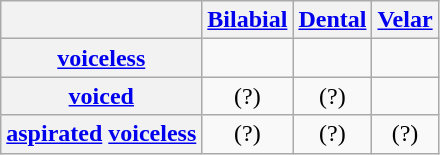<table class="wikitable" style="text-align: center;">
<tr>
<th></th>
<th><a href='#'>Bilabial</a></th>
<th><a href='#'>Dental</a></th>
<th><a href='#'>Velar</a></th>
</tr>
<tr>
<th><a href='#'>voiceless</a></th>
<td> <strong></strong></td>
<td> <strong></strong></td>
<td> <strong></strong></td>
</tr>
<tr>
<th><a href='#'>voiced</a></th>
<td>(?) <strong></strong></td>
<td>(?) <strong></strong></td>
<td> <strong></strong></td>
</tr>
<tr>
<th><a href='#'>aspirated</a> <a href='#'>voiceless</a></th>
<td>(?) <strong></strong></td>
<td>(?) <strong></strong></td>
<td>(?) <strong></strong></td>
</tr>
</table>
